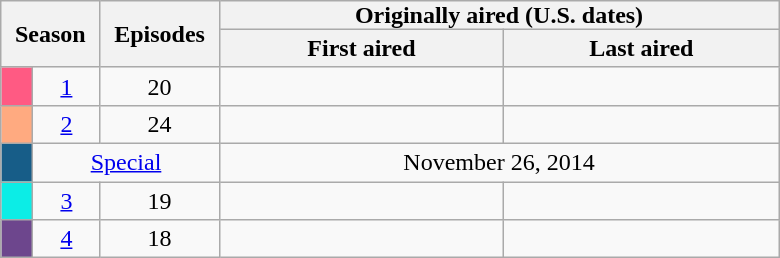<table class="wikitable plainrowheaders" style="text-align:center;">
<tr>
<th scope="col" style="padding:0 9px;" rowspan="2" colspan="2">Season</th>
<th scope="col" style="padding:0 9px;" rowspan="2">Episodes</th>
<th scope="col" style="padding:0 90px;" colspan="2">Originally aired (U.S. dates)</th>
</tr>
<tr>
<th scope="col">First aired</th>
<th scope="col">Last aired</th>
</tr>
<tr>
<td scope="row" style="background:#FF5A83; text-align:center;"></td>
<td><a href='#'>1</a></td>
<td>20</td>
<td></td>
<td></td>
</tr>
<tr>
<td scope="row" style="background:#FFAA80; text-align:center;"></td>
<td><a href='#'>2</a></td>
<td>24</td>
<td></td>
<td></td>
</tr>
<tr>
<td scope="row" style="background:#175D88; color:#100; text-align:center;"></td>
<td colspan="2"><a href='#'>Special</a></td>
<td colspan="2">November 26, 2014</td>
</tr>
<tr>
<td scope="row" style="background:#0CEDE6; text-align:center;"></td>
<td><a href='#'>3</a></td>
<td>19</td>
<td></td>
<td></td>
</tr>
<tr>
<td scope="row" style="background:#6D468D; color:#100; text-align:center;"></td>
<td><a href='#'>4</a></td>
<td>18</td>
<td></td>
<td></td>
</tr>
</table>
